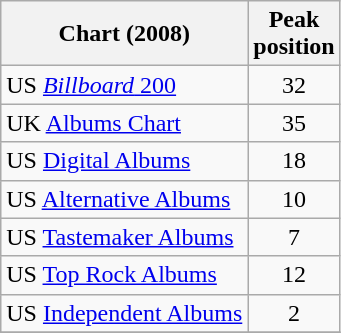<table class="wikitable">
<tr>
<th align="center">Chart (2008)</th>
<th align="center">Peak<br>position</th>
</tr>
<tr>
<td align="left">US <a href='#'><em>Billboard</em> 200</a></td>
<td align="center">32</td>
</tr>
<tr>
<td align="left">UK <a href='#'>Albums Chart</a></td>
<td align="center">35</td>
</tr>
<tr>
<td align="left">US <a href='#'>Digital Albums</a></td>
<td align="center">18</td>
</tr>
<tr>
<td align="left">US <a href='#'>Alternative Albums</a></td>
<td align="center">10</td>
</tr>
<tr>
<td align="left">US <a href='#'>Tastemaker Albums</a></td>
<td align="center">7</td>
</tr>
<tr>
<td align="left">US <a href='#'>Top Rock Albums</a></td>
<td align="center">12</td>
</tr>
<tr>
<td align="left">US <a href='#'>Independent Albums</a></td>
<td align="center">2</td>
</tr>
<tr>
</tr>
</table>
